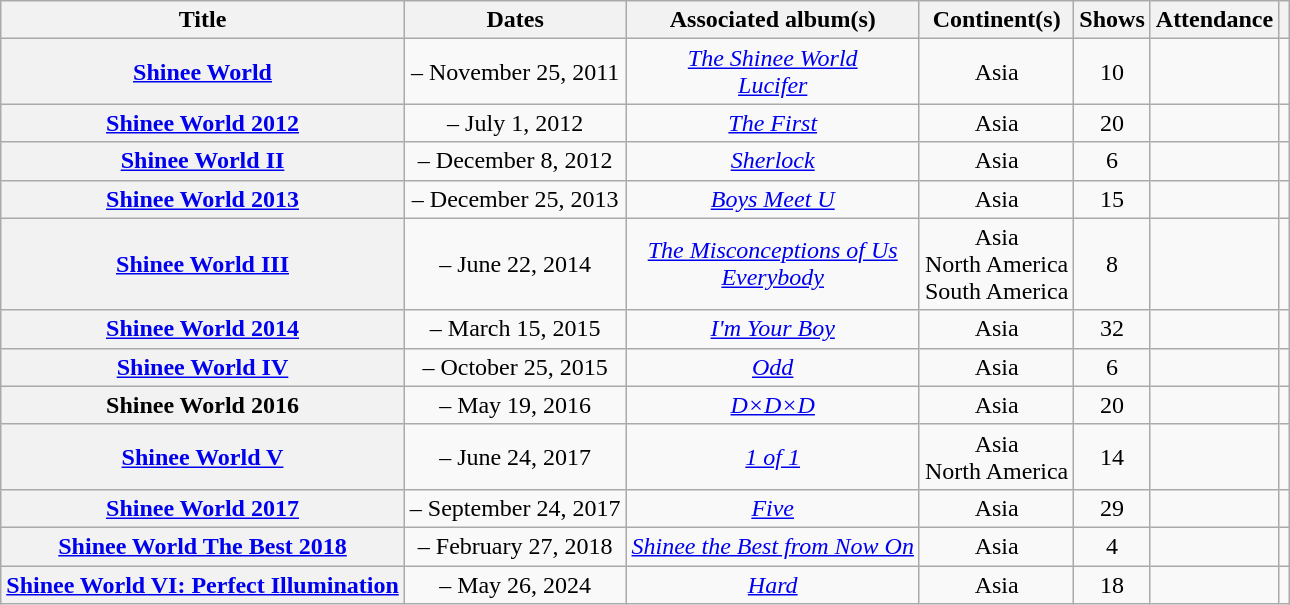<table class="wikitable sortable plainrowheaders" style="text-align:center;">
<tr>
<th scope="col">Title</th>
<th scope="col">Dates</th>
<th scope="col">Associated album(s)</th>
<th scope="col">Continent(s)</th>
<th scope="col">Shows</th>
<th scope="col">Attendance</th>
<th scope="col" class="unsortable"></th>
</tr>
<tr>
<th scope="row"><a href='#'>Shinee World</a></th>
<td> – November 25, 2011</td>
<td><em><a href='#'>The Shinee World</a></em><br><em><a href='#'>Lucifer</a></em></td>
<td>Asia</td>
<td>10</td>
<td></td>
<td></td>
</tr>
<tr>
<th scope="row"><a href='#'>Shinee World 2012</a></th>
<td> – July 1, 2012</td>
<td><em><a href='#'>The First</a></em></td>
<td>Asia</td>
<td>20</td>
<td></td>
<td></td>
</tr>
<tr>
<th scope="row"><a href='#'>Shinee World II</a></th>
<td> – December 8, 2012</td>
<td><em><a href='#'>Sherlock</a></em></td>
<td>Asia</td>
<td>6</td>
<td></td>
<td></td>
</tr>
<tr>
<th scope="row"><a href='#'>Shinee World 2013</a></th>
<td> – December 25, 2013</td>
<td><em><a href='#'>Boys Meet U</a></em></td>
<td>Asia</td>
<td>15</td>
<td></td>
<td></td>
</tr>
<tr>
<th scope="row"><a href='#'>Shinee World III</a></th>
<td> – June 22, 2014</td>
<td><em><a href='#'>The Misconceptions of Us</a></em><br><em><a href='#'>Everybody</a></em></td>
<td>Asia<br>North America<br>South America</td>
<td>8</td>
<td></td>
<td></td>
</tr>
<tr>
<th scope="row"><a href='#'>Shinee World 2014</a></th>
<td> – March 15, 2015</td>
<td><em><a href='#'>I'm Your Boy</a></em></td>
<td>Asia</td>
<td>32</td>
<td></td>
<td></td>
</tr>
<tr>
<th scope="row"><a href='#'>Shinee World IV</a></th>
<td> – October 25, 2015</td>
<td><em><a href='#'>Odd</a></em></td>
<td>Asia</td>
<td>6</td>
<td></td>
<td></td>
</tr>
<tr>
<th scope="row">Shinee World 2016</th>
<td> – May 19, 2016</td>
<td><em><a href='#'>D×D×D</a></em></td>
<td>Asia</td>
<td>20</td>
<td></td>
<td></td>
</tr>
<tr>
<th scope="row"><a href='#'>Shinee World V</a></th>
<td> – June 24, 2017</td>
<td><em><a href='#'>1 of 1</a></em></td>
<td>Asia<br>North America</td>
<td>14</td>
<td></td>
<td></td>
</tr>
<tr>
<th scope="row"><a href='#'>Shinee World 2017</a></th>
<td> – September 24, 2017</td>
<td><em><a href='#'>Five</a></em></td>
<td>Asia</td>
<td>29</td>
<td></td>
<td></td>
</tr>
<tr>
<th scope="row"><a href='#'>Shinee World The Best 2018</a></th>
<td> – February 27, 2018</td>
<td><em><a href='#'>Shinee the Best from Now On</a></em></td>
<td>Asia</td>
<td>4</td>
<td></td>
<td></td>
</tr>
<tr>
<th scope="row"><a href='#'>Shinee World VI: Perfect Illumination</a></th>
<td> – May 26, 2024</td>
<td><em><a href='#'>Hard</a></em></td>
<td>Asia</td>
<td>18</td>
<td></td>
<td></td>
</tr>
</table>
